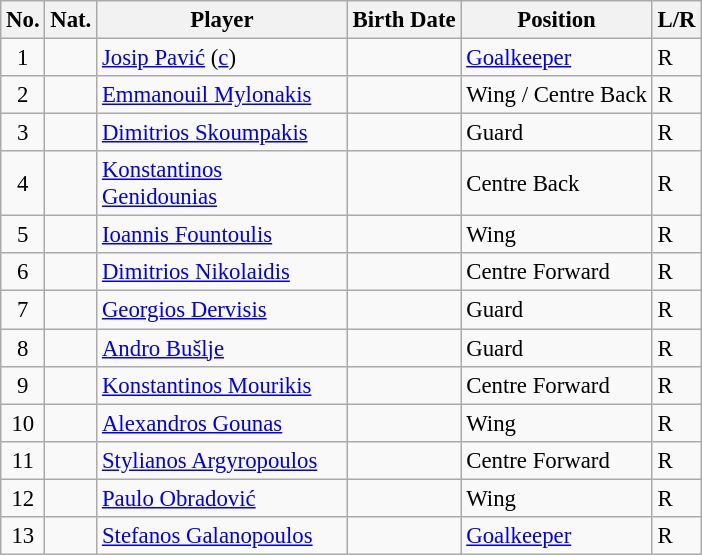<table class=wikitable style="font-size: 95%; border: 1px solid #CFB53B; border-collapse: collapse;">
<tr>
<th>No.</th>
<th>Nat.</th>
<th width=160>Player</th>
<th>Birth Date</th>
<th>Position</th>
<th>L/R</th>
</tr>
<tr>
<td align=center>1</td>
<td align=center></td>
<td><a href='#'>Josip Pavić</a> (<a href='#'>c</a>)</td>
<td style="text-align:right;"></td>
<td><a href='#'>Goalkeeper</a></td>
<td>R</td>
</tr>
<tr>
<td align=center>2</td>
<td align=center></td>
<td><a href='#'>Emmanouil Mylonakis</a></td>
<td style="text-align:right;"></td>
<td>Wing / Centre Back</td>
<td>R</td>
</tr>
<tr>
<td align=center>3</td>
<td align=center></td>
<td><a href='#'>Dimitrios Skoumpakis</a></td>
<td style="text-align:right;"></td>
<td>Guard</td>
<td>R</td>
</tr>
<tr>
<td align=center>4</td>
<td align=center></td>
<td><a href='#'>Konstantinos Genidounias</a></td>
<td style="text-align:right;"></td>
<td>Centre Back</td>
<td>R</td>
</tr>
<tr>
<td align=center>5</td>
<td align=center></td>
<td><a href='#'>Ioannis Fountoulis</a></td>
<td style="text-align:right;"></td>
<td>Wing</td>
<td>R</td>
</tr>
<tr>
<td align=center>6</td>
<td align=center></td>
<td><a href='#'>Dimitrios Nikolaidis</a></td>
<td style="text-align:right;"></td>
<td>Centre Forward</td>
<td>R</td>
</tr>
<tr>
<td align=center>7</td>
<td align=center></td>
<td><a href='#'>Georgios Dervisis</a></td>
<td style="text-align:right;"></td>
<td>Guard</td>
<td>R</td>
</tr>
<tr>
<td align=center>8</td>
<td align=center></td>
<td><a href='#'>Andro Bušlje</a></td>
<td style="text-align:right;"></td>
<td>Guard</td>
<td>R</td>
</tr>
<tr>
<td align=center>9</td>
<td align=center></td>
<td><a href='#'>Konstantinos Mourikis</a></td>
<td style="text-align:right;"></td>
<td>Centre Forward</td>
<td>R</td>
</tr>
<tr>
<td align=center>10</td>
<td align=center></td>
<td><a href='#'>Alexandros Gounas</a></td>
<td style="text-align:right;"></td>
<td>Wing</td>
<td>R</td>
</tr>
<tr>
<td align=center>11</td>
<td align=center></td>
<td><a href='#'>Stylianos Argyropoulos</a></td>
<td style="text-align:right;"></td>
<td>Centre Forward</td>
<td>R</td>
</tr>
<tr>
<td align=center>12</td>
<td align=center></td>
<td><a href='#'>Paulo Obradović</a></td>
<td style="text-align:right;"></td>
<td>Wing</td>
<td>R</td>
</tr>
<tr>
<td align=center>13</td>
<td align=center></td>
<td><a href='#'>Stefanos Galanopoulos</a></td>
<td style="text-align:right;"></td>
<td><a href='#'>Goalkeeper</a></td>
<td>R</td>
</tr>
</table>
